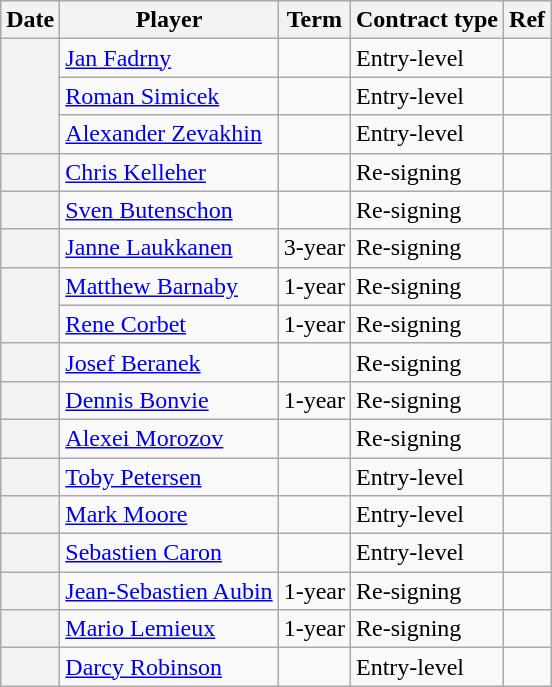<table class="wikitable plainrowheaders">
<tr style="background:#ddd; text-align:center;">
<th>Date</th>
<th>Player</th>
<th>Term</th>
<th>Contract type</th>
<th>Ref</th>
</tr>
<tr>
<th scope="row" rowspan=3></th>
<td><a href='#'>Jan Fadrny</a></td>
<td></td>
<td>Entry-level</td>
<td></td>
</tr>
<tr>
<td><a href='#'>Roman Simicek</a></td>
<td></td>
<td>Entry-level</td>
<td></td>
</tr>
<tr>
<td><a href='#'>Alexander Zevakhin</a></td>
<td></td>
<td>Entry-level</td>
<td></td>
</tr>
<tr>
<th scope="row"></th>
<td><a href='#'>Chris Kelleher</a></td>
<td></td>
<td>Re-signing</td>
<td></td>
</tr>
<tr>
<th scope="row"></th>
<td><a href='#'>Sven Butenschon</a></td>
<td></td>
<td>Re-signing</td>
<td></td>
</tr>
<tr>
<th scope="row"></th>
<td><a href='#'>Janne Laukkanen</a></td>
<td>3-year</td>
<td>Re-signing</td>
<td></td>
</tr>
<tr>
<th scope="row" rowspan=2></th>
<td><a href='#'>Matthew Barnaby</a></td>
<td>1-year</td>
<td>Re-signing</td>
<td></td>
</tr>
<tr>
<td><a href='#'>Rene Corbet</a></td>
<td>1-year</td>
<td>Re-signing</td>
<td></td>
</tr>
<tr>
<th scope="row"></th>
<td><a href='#'>Josef Beranek</a></td>
<td></td>
<td>Re-signing</td>
<td></td>
</tr>
<tr>
<th scope="row"></th>
<td><a href='#'>Dennis Bonvie</a></td>
<td>1-year</td>
<td>Re-signing</td>
<td></td>
</tr>
<tr>
<th scope="row"></th>
<td><a href='#'>Alexei Morozov</a></td>
<td></td>
<td>Re-signing</td>
<td></td>
</tr>
<tr>
<th scope="row"></th>
<td><a href='#'>Toby Petersen</a></td>
<td></td>
<td>Entry-level</td>
<td></td>
</tr>
<tr>
<th scope="row"></th>
<td><a href='#'>Mark Moore</a></td>
<td></td>
<td>Entry-level</td>
<td></td>
</tr>
<tr>
<th scope="row"></th>
<td><a href='#'>Sebastien Caron</a></td>
<td></td>
<td>Entry-level</td>
<td></td>
</tr>
<tr>
<th scope="row"></th>
<td><a href='#'>Jean-Sebastien Aubin</a></td>
<td>1-year</td>
<td>Re-signing</td>
<td></td>
</tr>
<tr>
<th scope="row"></th>
<td><a href='#'>Mario Lemieux</a></td>
<td>1-year</td>
<td>Re-signing</td>
<td></td>
</tr>
<tr>
<th scope="row"></th>
<td><a href='#'>Darcy Robinson</a></td>
<td></td>
<td>Entry-level</td>
<td></td>
</tr>
</table>
